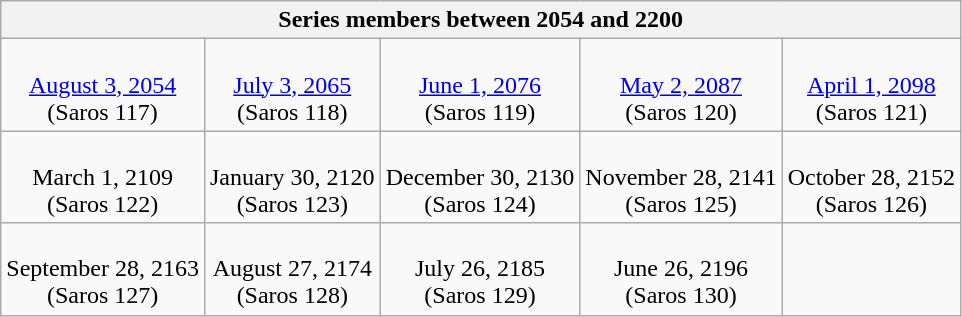<table class="wikitable mw-collapsible mw-collapsed">
<tr>
<th colspan=5>Series members between 2054 and 2200</th>
</tr>
<tr style="text-align:center;">
<td><br><a href='#'>August 3, 2054</a><br>(Saros 117)</td>
<td><br><a href='#'>July 3, 2065</a><br>(Saros 118)</td>
<td><br><a href='#'>June 1, 2076</a><br>(Saros 119)</td>
<td><br><a href='#'>May 2, 2087</a><br>(Saros 120)</td>
<td><br><a href='#'>April 1, 2098</a><br>(Saros 121)</td>
</tr>
<tr style="text-align:center;">
<td><br>March 1, 2109<br>(Saros 122)</td>
<td><br>January 30, 2120<br>(Saros 123)</td>
<td><br>December 30, 2130<br>(Saros 124)</td>
<td><br>November 28, 2141<br>(Saros 125)</td>
<td><br>October 28, 2152<br>(Saros 126)</td>
</tr>
<tr style="text-align:center;">
<td><br>September 28, 2163<br>(Saros 127)</td>
<td><br>August 27, 2174<br>(Saros 128)</td>
<td><br>July 26, 2185<br>(Saros 129)</td>
<td><br>June 26, 2196<br>(Saros 130)</td>
</tr>
</table>
